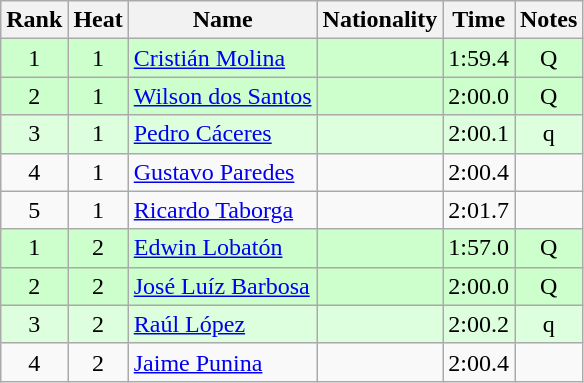<table class="wikitable sortable" style="text-align:center">
<tr>
<th>Rank</th>
<th>Heat</th>
<th>Name</th>
<th>Nationality</th>
<th>Time</th>
<th>Notes</th>
</tr>
<tr bgcolor=ccffcc>
<td>1</td>
<td>1</td>
<td align=left><a href='#'>Cristián Molina</a></td>
<td align=left></td>
<td>1:59.4</td>
<td>Q</td>
</tr>
<tr bgcolor=ccffcc>
<td>2</td>
<td>1</td>
<td align=left><a href='#'>Wilson dos Santos</a></td>
<td align=left></td>
<td>2:00.0</td>
<td>Q</td>
</tr>
<tr bgcolor=ddffdd>
<td>3</td>
<td>1</td>
<td align=left><a href='#'>Pedro Cáceres</a></td>
<td align=left></td>
<td>2:00.1</td>
<td>q</td>
</tr>
<tr>
<td>4</td>
<td>1</td>
<td align=left><a href='#'>Gustavo Paredes</a></td>
<td align=left></td>
<td>2:00.4</td>
<td></td>
</tr>
<tr>
<td>5</td>
<td>1</td>
<td align=left><a href='#'>Ricardo Taborga</a></td>
<td align=left></td>
<td>2:01.7</td>
<td></td>
</tr>
<tr bgcolor=ccffcc>
<td>1</td>
<td>2</td>
<td align=left><a href='#'>Edwin Lobatón</a></td>
<td align=left></td>
<td>1:57.0</td>
<td>Q</td>
</tr>
<tr bgcolor=ccffcc>
<td>2</td>
<td>2</td>
<td align=left><a href='#'>José Luíz Barbosa</a></td>
<td align=left></td>
<td>2:00.0</td>
<td>Q</td>
</tr>
<tr bgcolor=ddffdd>
<td>3</td>
<td>2</td>
<td align=left><a href='#'>Raúl López</a></td>
<td align=left></td>
<td>2:00.2</td>
<td>q</td>
</tr>
<tr>
<td>4</td>
<td>2</td>
<td align=left><a href='#'>Jaime Punina</a></td>
<td align=left></td>
<td>2:00.4</td>
<td></td>
</tr>
</table>
